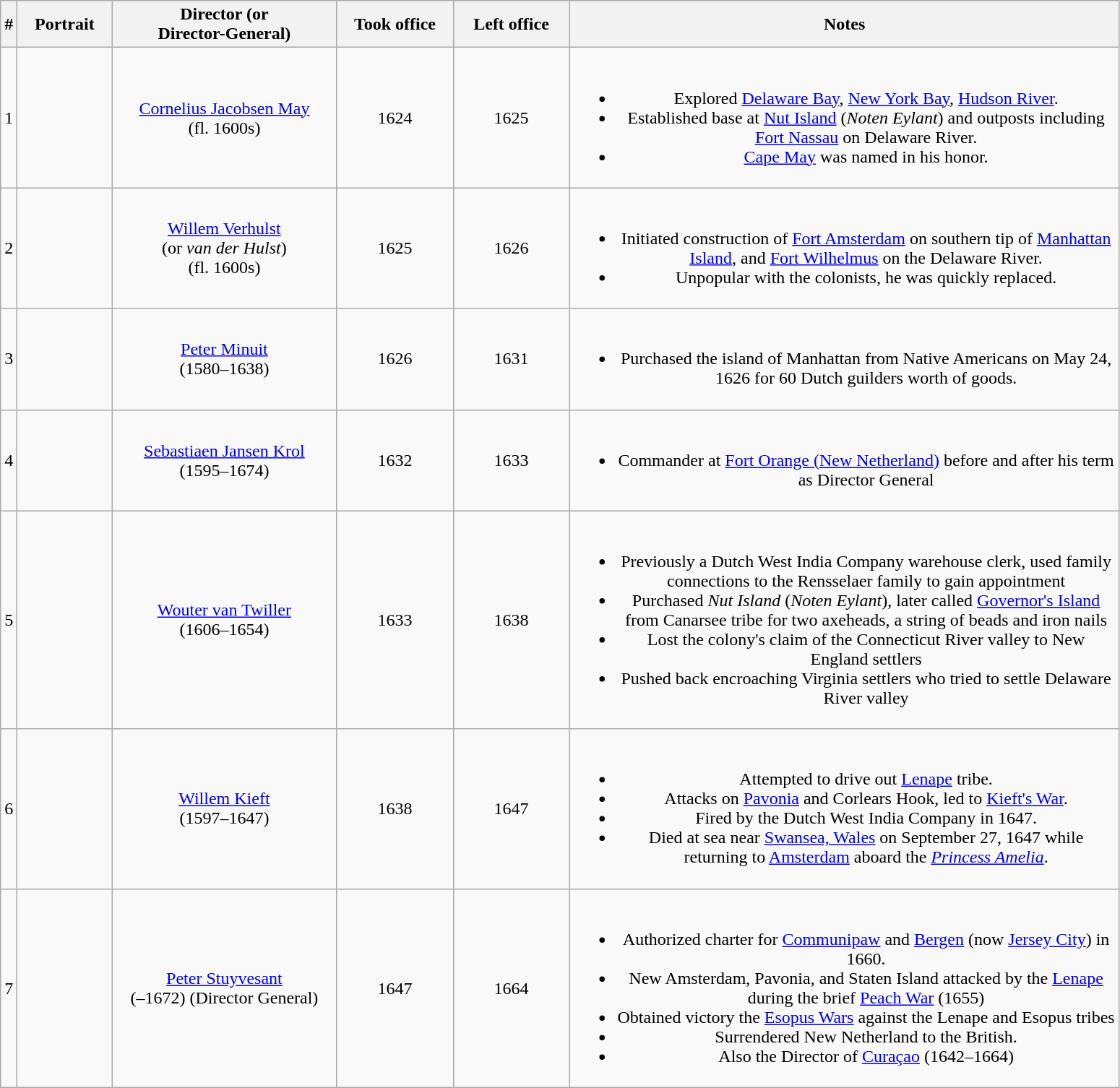<table class="wikitable sortable" style="text-align:center">
<tr>
<th>#</th>
<th width=80>Portrait</th>
<th width=200>Director (or<br> Director-General)</th>
<th width=100>Took office</th>
<th width=100>Left office</th>
<th width=500>Notes</th>
</tr>
<tr>
<td>1</td>
<td></td>
<td><a href='#'>Cornelius Jacobsen May</a><br> (fl. 1600s)</td>
<td>1624</td>
<td>1625</td>
<td><br><ul><li>Explored <a href='#'>Delaware Bay</a>, <a href='#'>New York Bay</a>, <a href='#'>Hudson River</a>.</li><li>Established base at <a href='#'>Nut Island</a> (<em>Noten Eylant</em>)  and outposts including <a href='#'>Fort Nassau</a> on Delaware River.</li><li><a href='#'>Cape May</a> was named in his honor.</li></ul></td>
</tr>
<tr>
<td>2</td>
<td></td>
<td><a href='#'>Willem Verhulst</a><br>(or <em>van der Hulst</em>)<br>(fl. 1600s)</td>
<td>1625</td>
<td>1626</td>
<td><br><ul><li>Initiated construction of <a href='#'>Fort Amsterdam</a> on southern tip of <a href='#'>Manhattan Island</a>, and <a href='#'>Fort Wilhelmus</a> on the Delaware River.</li><li>Unpopular with the colonists, he was quickly replaced.</li></ul></td>
</tr>
<tr>
<td>3</td>
<td></td>
<td><a href='#'>Peter Minuit</a><br> (1580–1638)</td>
<td>1626</td>
<td>1631</td>
<td><br><ul><li>Purchased the island of Manhattan from Native Americans on May 24, 1626 for 60 Dutch guilders worth of goods.</li></ul></td>
</tr>
<tr>
<td>4</td>
<td></td>
<td><a href='#'>Sebastiaen Jansen Krol</a><br> (1595–1674)</td>
<td>1632</td>
<td>1633</td>
<td><br><ul><li>Commander at <a href='#'>Fort Orange (New Netherland)</a> before and after his term as Director General</li></ul></td>
</tr>
<tr>
<td>5</td>
<td></td>
<td><a href='#'>Wouter van Twiller</a><br> (1606–1654)</td>
<td>1633</td>
<td>1638</td>
<td><br><ul><li>Previously a Dutch West India Company warehouse clerk, used family connections to the Rensselaer family to gain appointment</li><li>Purchased <em>Nut Island</em> (<em>Noten Eylant</em>), later called <a href='#'>Governor's Island</a> from Canarsee tribe for two axeheads, a string of beads and iron nails</li><li>Lost the colony's claim of the Connecticut River valley to New England settlers</li><li>Pushed back encroaching Virginia settlers who tried to settle Delaware River valley</li></ul></td>
</tr>
<tr>
<td>6</td>
<td></td>
<td><a href='#'>Willem Kieft</a><br> (1597–1647)</td>
<td>1638</td>
<td>1647</td>
<td><br><ul><li>Attempted to drive out <a href='#'>Lenape</a> tribe.</li><li>Attacks on <a href='#'>Pavonia</a> and Corlears Hook, led to <a href='#'>Kieft's War</a>.</li><li>Fired by the Dutch West India Company in 1647.</li><li>Died at sea near <a href='#'>Swansea, Wales</a> on September 27, 1647 while returning to <a href='#'>Amsterdam</a> aboard the <em><a href='#'>Princess Amelia</a></em>.</li></ul></td>
</tr>
<tr>
<td>7</td>
<td></td>
<td><a href='#'>Peter Stuyvesant</a><br> (–1672) (Director General)</td>
<td>1647</td>
<td>1664</td>
<td><br><ul><li>Authorized charter for <a href='#'>Communipaw</a> and <a href='#'>Bergen</a> (now <a href='#'>Jersey City</a>) in 1660.</li><li>New Amsterdam, Pavonia, and Staten Island attacked by the <a href='#'>Lenape</a> during the brief <a href='#'>Peach War</a> (1655)</li><li>Obtained victory the <a href='#'>Esopus Wars</a> against the Lenape and Esopus tribes</li><li>Surrendered New Netherland to the British.</li><li>Also the Director of <a href='#'>Curaçao</a> (1642–1664)</li></ul></td>
</tr>
</table>
